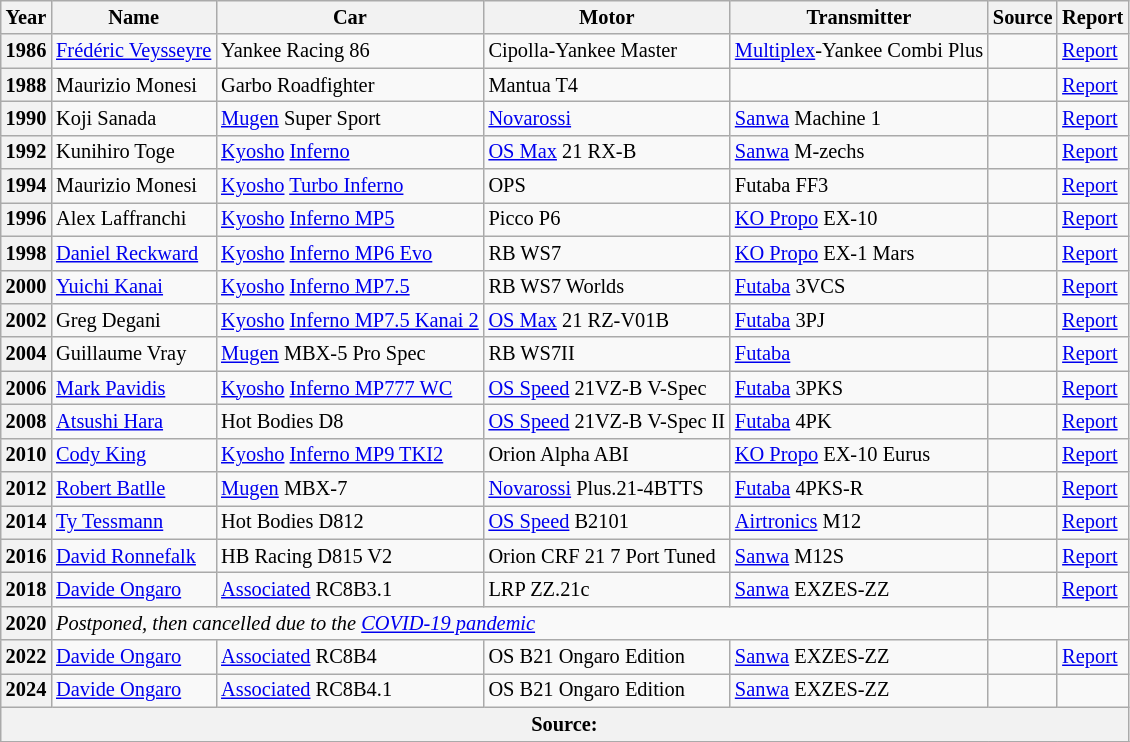<table class="wikitable" style="font-size: 85%;">
<tr>
<th>Year</th>
<th>Name</th>
<th>Car</th>
<th>Motor</th>
<th>Transmitter</th>
<th>Source</th>
<th>Report</th>
</tr>
<tr>
<th>1986</th>
<td> <a href='#'>Frédéric Veysseyre</a></td>
<td>Yankee Racing 86</td>
<td>Cipolla-Yankee Master</td>
<td><a href='#'>Multiplex</a>-Yankee Combi Plus</td>
<td></td>
<td><a href='#'>Report</a></td>
</tr>
<tr>
<th>1988</th>
<td> Maurizio Monesi</td>
<td>Garbo Roadfighter</td>
<td>Mantua T4</td>
<td></td>
<td></td>
<td><a href='#'>Report</a></td>
</tr>
<tr>
<th>1990</th>
<td> Koji Sanada</td>
<td><a href='#'>Mugen</a> Super Sport</td>
<td><a href='#'>Novarossi</a></td>
<td><a href='#'>Sanwa</a> Machine 1</td>
<td></td>
<td><a href='#'>Report</a></td>
</tr>
<tr>
<th>1992</th>
<td> Kunihiro Toge</td>
<td><a href='#'>Kyosho</a> <a href='#'>Inferno</a></td>
<td><a href='#'>OS Max</a> 21 RX-B</td>
<td><a href='#'>Sanwa</a> M-zechs</td>
<td></td>
<td><a href='#'>Report</a></td>
</tr>
<tr>
<th>1994</th>
<td> Maurizio Monesi</td>
<td><a href='#'>Kyosho</a> <a href='#'>Turbo Inferno</a></td>
<td>OPS</td>
<td>Futaba FF3</td>
<td></td>
<td><a href='#'>Report</a></td>
</tr>
<tr>
<th>1996</th>
<td> Alex Laffranchi</td>
<td><a href='#'>Kyosho</a> <a href='#'>Inferno MP5</a></td>
<td>Picco P6</td>
<td><a href='#'>KO Propo</a> EX-10</td>
<td></td>
<td><a href='#'>Report</a></td>
</tr>
<tr>
<th>1998</th>
<td> <a href='#'>Daniel Reckward</a></td>
<td><a href='#'>Kyosho</a> <a href='#'>Inferno MP6 Evo</a></td>
<td>RB WS7</td>
<td><a href='#'>KO Propo</a> EX-1 Mars</td>
<td></td>
<td><a href='#'>Report</a></td>
</tr>
<tr>
<th>2000</th>
<td> <a href='#'>Yuichi Kanai</a></td>
<td><a href='#'>Kyosho</a> <a href='#'>Inferno MP7.5</a></td>
<td>RB WS7 Worlds</td>
<td><a href='#'>Futaba</a> 3VCS</td>
<td></td>
<td><a href='#'>Report</a></td>
</tr>
<tr>
<th>2002</th>
<td> Greg Degani</td>
<td><a href='#'>Kyosho</a> <a href='#'>Inferno MP7.5 Kanai 2</a></td>
<td><a href='#'>OS Max</a> 21 RZ-V01B</td>
<td><a href='#'>Futaba</a> 3PJ</td>
<td></td>
<td><a href='#'>Report</a></td>
</tr>
<tr>
<th>2004</th>
<td> Guillaume Vray</td>
<td><a href='#'>Mugen</a> MBX-5 Pro Spec</td>
<td>RB WS7II</td>
<td><a href='#'>Futaba</a></td>
<td></td>
<td><a href='#'>Report</a></td>
</tr>
<tr>
<th>2006</th>
<td> <a href='#'>Mark Pavidis</a></td>
<td><a href='#'>Kyosho</a> <a href='#'>Inferno MP777 WC</a></td>
<td><a href='#'>OS Speed</a> 21VZ-B V-Spec</td>
<td><a href='#'>Futaba</a> 3PKS</td>
<td></td>
<td><a href='#'>Report</a></td>
</tr>
<tr>
<th>2008</th>
<td> <a href='#'>Atsushi Hara</a></td>
<td>Hot Bodies D8</td>
<td><a href='#'>OS Speed</a> 21VZ-B V-Spec II</td>
<td><a href='#'>Futaba</a> 4PK</td>
<td></td>
<td><a href='#'>Report</a></td>
</tr>
<tr>
<th>2010</th>
<td> <a href='#'>Cody King</a></td>
<td><a href='#'>Kyosho</a> <a href='#'>Inferno MP9 TKI2</a></td>
<td>Orion Alpha ABI</td>
<td><a href='#'>KO Propo</a> EX-10 Eurus</td>
<td></td>
<td><a href='#'>Report</a></td>
</tr>
<tr>
<th>2012</th>
<td> <a href='#'>Robert Batlle</a></td>
<td><a href='#'>Mugen</a> MBX-7</td>
<td><a href='#'>Novarossi</a> Plus.21-4BTTS</td>
<td><a href='#'>Futaba</a> 4PKS-R</td>
<td></td>
<td><a href='#'>Report</a></td>
</tr>
<tr>
<th>2014</th>
<td> <a href='#'>Ty Tessmann</a></td>
<td>Hot Bodies D812</td>
<td><a href='#'>OS Speed</a> B2101</td>
<td><a href='#'>Airtronics</a> M12</td>
<td></td>
<td><a href='#'>Report</a></td>
</tr>
<tr>
<th>2016</th>
<td> <a href='#'>David Ronnefalk</a></td>
<td>HB Racing D815 V2</td>
<td>Orion CRF 21 7 Port Tuned</td>
<td><a href='#'>Sanwa</a> M12S</td>
<td></td>
<td><a href='#'>Report</a></td>
</tr>
<tr>
<th>2018</th>
<td> <a href='#'>Davide Ongaro</a></td>
<td><a href='#'>Associated</a> RC8B3.1</td>
<td>LRP ZZ.21c</td>
<td><a href='#'>Sanwa</a> EXZES-ZZ</td>
<td></td>
<td><a href='#'>Report</a></td>
</tr>
<tr>
<th>2020</th>
<td colspan="4"><em>Postponed, then cancelled due to the <a href='#'>COVID-19 pandemic</a></em></td>
<td colspan="2"></td>
</tr>
<tr>
<th>2022</th>
<td> <a href='#'>Davide Ongaro</a></td>
<td><a href='#'>Associated</a> RC8B4</td>
<td>OS B21 Ongaro Edition</td>
<td><a href='#'>Sanwa</a> EXZES-ZZ</td>
<td></td>
<td><a href='#'>Report</a></td>
</tr>
<tr>
<th>2024</th>
<td> <a href='#'>Davide Ongaro</a></td>
<td><a href='#'>Associated</a> RC8B4.1</td>
<td>OS B21 Ongaro Edition</td>
<td><a href='#'>Sanwa</a> EXZES-ZZ</td>
<td></td>
<td></td>
</tr>
<tr>
<th colspan="11">Source:</th>
</tr>
<tr>
</tr>
</table>
